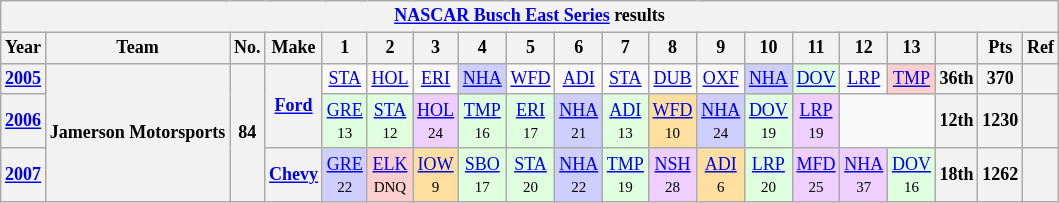<table class="wikitable" style="text-align:center; font-size:75%">
<tr>
<th colspan=36><a href='#'>NASCAR Busch East Series</a> results</th>
</tr>
<tr>
<th>Year</th>
<th>Team</th>
<th>No.</th>
<th>Make</th>
<th>1</th>
<th>2</th>
<th>3</th>
<th>4</th>
<th>5</th>
<th>6</th>
<th>7</th>
<th>8</th>
<th>9</th>
<th>10</th>
<th>11</th>
<th>12</th>
<th>13</th>
<th></th>
<th>Pts</th>
<th>Ref</th>
</tr>
<tr>
<th><a href='#'>2005</a></th>
<th rowspan=3>Jamerson Motorsports</th>
<th rowspan=3>84</th>
<th rowspan=2><a href='#'>Ford</a></th>
<td><a href='#'>STA</a></td>
<td><a href='#'>HOL</a></td>
<td><a href='#'>ERI</a></td>
<td style="background:#CFCFFF;"><a href='#'>NHA</a><br></td>
<td><a href='#'>WFD</a></td>
<td><a href='#'>ADI</a></td>
<td><a href='#'>STA</a></td>
<td><a href='#'>DUB</a></td>
<td><a href='#'>OXF</a></td>
<td style="background:#CFCFFF;"><a href='#'>NHA</a><br></td>
<td style="background:#DFFFDF;"><a href='#'>DOV</a><br></td>
<td><a href='#'>LRP</a></td>
<td style="background:#FFCFCF;"><a href='#'>TMP</a><br></td>
<th>36th</th>
<th>370</th>
<th></th>
</tr>
<tr>
<th><a href='#'>2006</a></th>
<td style="background:#DFFFDF;"><a href='#'>GRE</a> <br><small>13</small></td>
<td style="background:#DFFFDF;"><a href='#'>STA</a> <br><small>12</small></td>
<td style="background:#EFCFFF;"><a href='#'>HOL</a> <br><small>24</small></td>
<td style="background:#DFFFDF;"><a href='#'>TMP</a> <br><small>16</small></td>
<td style="background:#DFFFDF;"><a href='#'>ERI</a> <br><small>17</small></td>
<td style="background:#CFCFFF;"><a href='#'>NHA</a> <br><small>21</small></td>
<td style="background:#DFFFDF;"><a href='#'>ADI</a> <br><small>13</small></td>
<td style="background:#FFDF9F;"><a href='#'>WFD</a> <br><small>10</small></td>
<td style="background:#CFCFFF;"><a href='#'>NHA</a> <br><small>24</small></td>
<td style="background:#DFFFDF;"><a href='#'>DOV</a> <br><small>19</small></td>
<td style="background:#EFCFFF;"><a href='#'>LRP</a> <br><small>19</small></td>
<td colspan=2></td>
<th>12th</th>
<th>1230</th>
<th></th>
</tr>
<tr>
<th><a href='#'>2007</a></th>
<th><a href='#'>Chevy</a></th>
<td style="background:#CFCFFF;"><a href='#'>GRE</a> <br><small>22</small></td>
<td style="background:#FFCFCF;"><a href='#'>ELK</a> <br><small>DNQ</small></td>
<td style="background:#FFDF9F;"><a href='#'>IOW</a> <br><small>9</small></td>
<td style="background:#DFFFDF;"><a href='#'>SBO</a> <br><small>17</small></td>
<td style="background:#DFFFDF;"><a href='#'>STA</a> <br><small>20</small></td>
<td style="background:#CFCFFF;"><a href='#'>NHA</a> <br><small>22</small></td>
<td style="background:#DFFFDF;"><a href='#'>TMP</a> <br><small>19</small></td>
<td style="background:#EFCFFF;"><a href='#'>NSH</a> <br><small>28</small></td>
<td style="background:#FFDF9F;"><a href='#'>ADI</a> <br><small>6</small></td>
<td style="background:#DFFFDF;"><a href='#'>LRP</a> <br><small>20</small></td>
<td style="background:#EFCFFF;"><a href='#'>MFD</a> <br><small>25</small></td>
<td style="background:#EFCFFF;"><a href='#'>NHA</a> <br><small>37</small></td>
<td style="background:#DFFFDF;"><a href='#'>DOV</a> <br><small>16</small></td>
<th>18th</th>
<th>1262</th>
<th></th>
</tr>
</table>
